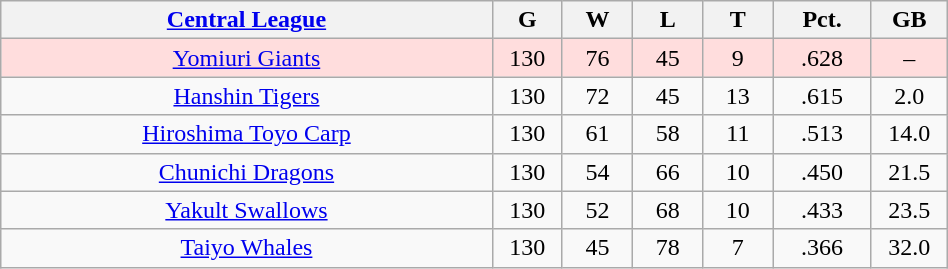<table class="wikitable"  style="width:50%; text-align:center;">
<tr>
<th style="width:35%;"><a href='#'>Central League</a></th>
<th style="width:5%;">G</th>
<th style="width:5%;">W</th>
<th style="width:5%;">L</th>
<th style="width:5%;">T</th>
<th style="width:7%;">Pct.</th>
<th style="width:5%;">GB</th>
</tr>
<tr style="background:#fdd;">
<td><a href='#'>Yomiuri Giants</a></td>
<td>130</td>
<td>76</td>
<td>45</td>
<td>9</td>
<td>.628</td>
<td>–</td>
</tr>
<tr align=center>
<td><a href='#'>Hanshin Tigers</a></td>
<td>130</td>
<td>72</td>
<td>45</td>
<td>13</td>
<td>.615</td>
<td>2.0</td>
</tr>
<tr align=center>
<td><a href='#'>Hiroshima Toyo Carp</a></td>
<td>130</td>
<td>61</td>
<td>58</td>
<td>11</td>
<td>.513</td>
<td>14.0</td>
</tr>
<tr align=center>
<td><a href='#'>Chunichi Dragons</a></td>
<td>130</td>
<td>54</td>
<td>66</td>
<td>10</td>
<td>.450</td>
<td>21.5</td>
</tr>
<tr align=center>
<td><a href='#'>Yakult Swallows</a></td>
<td>130</td>
<td>52</td>
<td>68</td>
<td>10</td>
<td>.433</td>
<td>23.5</td>
</tr>
<tr align=center>
<td><a href='#'>Taiyo Whales</a></td>
<td>130</td>
<td>45</td>
<td>78</td>
<td>7</td>
<td>.366</td>
<td>32.0</td>
</tr>
</table>
